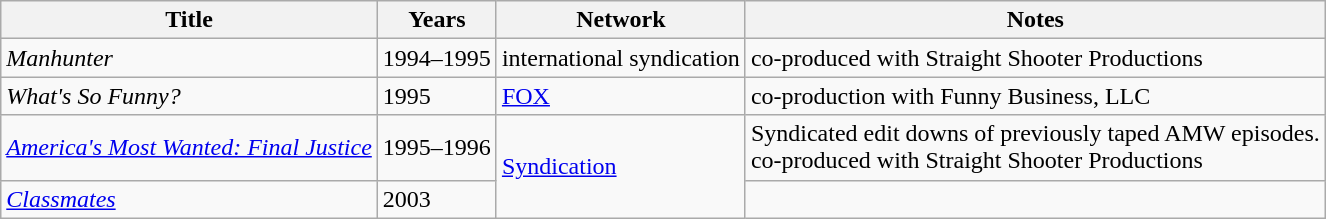<table class="wikitable sortable">
<tr>
<th>Title</th>
<th>Years</th>
<th>Network</th>
<th>Notes</th>
</tr>
<tr>
<td><em>Manhunter</em></td>
<td>1994–1995</td>
<td>international syndication</td>
<td>co-produced with Straight Shooter Productions</td>
</tr>
<tr>
<td><em>What's So Funny?</em></td>
<td>1995</td>
<td><a href='#'>FOX</a></td>
<td>co-production with Funny Business, LLC</td>
</tr>
<tr>
<td><em><a href='#'>America's Most Wanted: Final Justice</a></em></td>
<td>1995–1996</td>
<td rowspan="2"><a href='#'>Syndication</a></td>
<td>Syndicated edit downs of previously taped AMW episodes.<br>co-produced with Straight Shooter Productions</td>
</tr>
<tr>
<td><em><a href='#'>Classmates</a></em></td>
<td>2003</td>
<td></td>
</tr>
</table>
